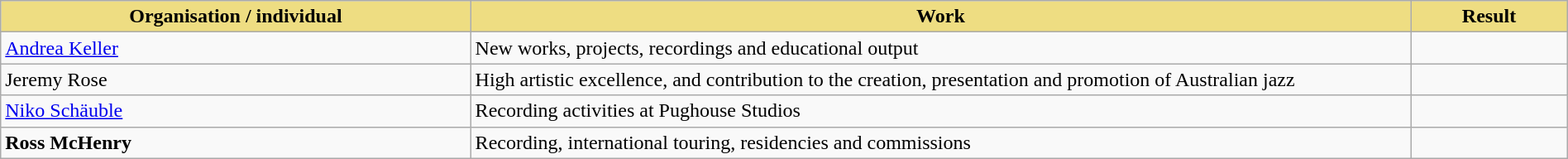<table class="wikitable" width=100%>
<tr>
<th style="width:30%;background:#EEDD82;">Organisation / individual</th>
<th style="width:60%;background:#EEDD82;">Work</th>
<th style="width:10%;background:#EEDD82;">Result<br></th>
</tr>
<tr>
<td><a href='#'>Andrea Keller</a></td>
<td>New works, projects, recordings and educational output</td>
<td></td>
</tr>
<tr>
<td>Jeremy Rose</td>
<td>High artistic excellence, and contribution to the creation, presentation and promotion of Australian jazz</td>
<td></td>
</tr>
<tr>
<td><a href='#'>Niko Schäuble</a></td>
<td>Recording activities at Pughouse Studios</td>
<td></td>
</tr>
<tr>
<td><strong>Ross McHenry</strong></td>
<td>Recording, international touring, residencies and commissions</td>
<td></td>
</tr>
</table>
